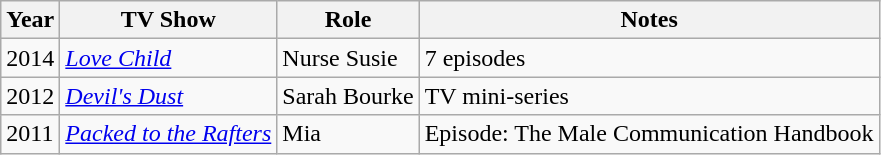<table class="wikitable">
<tr>
<th>Year</th>
<th>TV Show</th>
<th>Role</th>
<th>Notes</th>
</tr>
<tr>
<td>2014</td>
<td><em><a href='#'>Love Child</a></em></td>
<td>Nurse Susie</td>
<td>7 episodes</td>
</tr>
<tr>
<td>2012</td>
<td><em><a href='#'>Devil's Dust</a></em></td>
<td>Sarah Bourke</td>
<td>TV mini-series</td>
</tr>
<tr>
<td>2011</td>
<td><em><a href='#'>Packed to the Rafters</a></em></td>
<td>Mia</td>
<td>Episode: The Male Communication Handbook</td>
</tr>
</table>
